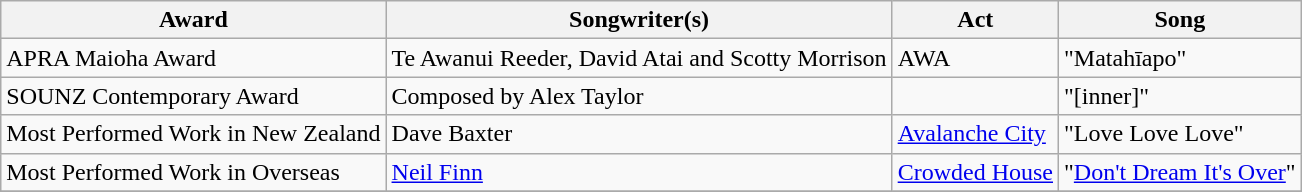<table class="wikitable">
<tr>
<th>Award</th>
<th>Songwriter(s)</th>
<th>Act</th>
<th>Song</th>
</tr>
<tr>
<td>APRA Maioha Award</td>
<td>Te Awanui Reeder, David Atai and Scotty Morrison</td>
<td>AWA</td>
<td>"Matahīapo"</td>
</tr>
<tr>
<td>SOUNZ Contemporary Award</td>
<td>Composed by Alex Taylor</td>
<td></td>
<td>"[inner]"</td>
</tr>
<tr>
<td>Most Performed Work in New Zealand</td>
<td>Dave Baxter</td>
<td><a href='#'>Avalanche City</a></td>
<td>"Love Love Love"</td>
</tr>
<tr>
<td>Most Performed Work in Overseas</td>
<td><a href='#'>Neil Finn</a></td>
<td><a href='#'>Crowded House</a></td>
<td>"<a href='#'>Don't Dream It's Over</a>"</td>
</tr>
<tr>
</tr>
</table>
